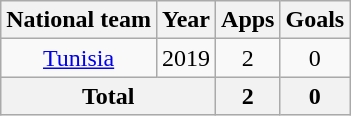<table class="wikitable" style="text-align:center">
<tr>
<th>National team</th>
<th>Year</th>
<th>Apps</th>
<th>Goals</th>
</tr>
<tr>
<td rowspan="1"><a href='#'>Tunisia</a></td>
<td>2019</td>
<td>2</td>
<td>0</td>
</tr>
<tr>
<th colspan="2">Total</th>
<th>2</th>
<th>0</th>
</tr>
</table>
